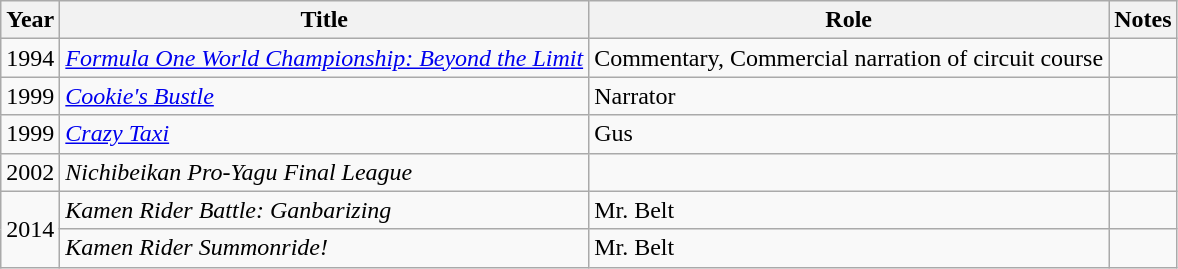<table class="wikitable">
<tr>
<th>Year</th>
<th>Title</th>
<th>Role</th>
<th>Notes</th>
</tr>
<tr>
<td>1994</td>
<td><em><a href='#'>Formula One World Championship: Beyond the Limit</a></em></td>
<td>Commentary, Commercial narration of circuit course</td>
<td></td>
</tr>
<tr>
<td>1999</td>
<td><em><a href='#'>Cookie's Bustle</a></em></td>
<td>Narrator</td>
<td></td>
</tr>
<tr>
<td>1999</td>
<td><em><a href='#'>Crazy Taxi</a></em></td>
<td>Gus</td>
<td></td>
</tr>
<tr>
<td>2002</td>
<td><em>Nichibeikan Pro-Yagu Final League</em></td>
<td></td>
<td></td>
</tr>
<tr>
<td rowspan="2">2014</td>
<td><em>Kamen Rider Battle: Ganbarizing</em></td>
<td>Mr. Belt</td>
<td></td>
</tr>
<tr>
<td><em>Kamen Rider Summonride!</em></td>
<td>Mr. Belt</td>
<td></td>
</tr>
</table>
